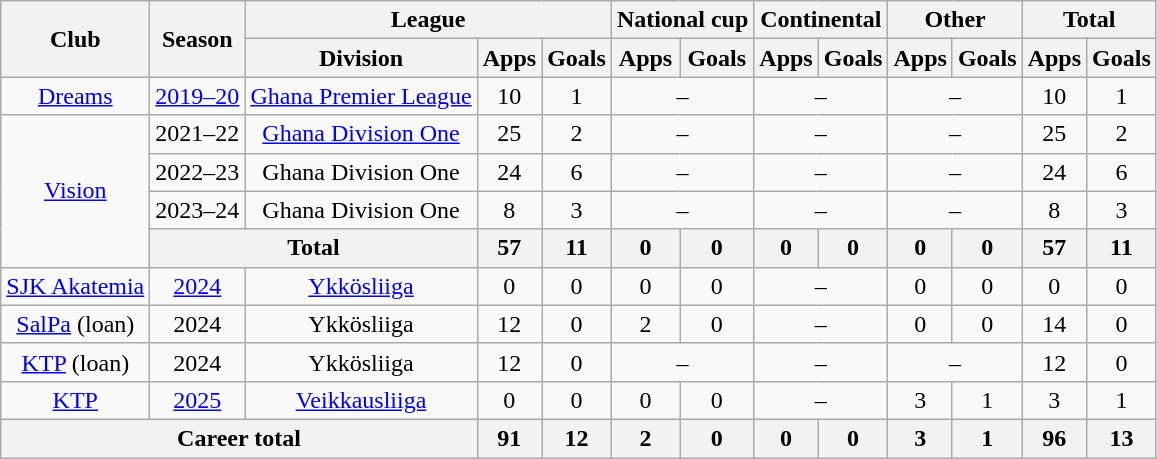<table class="wikitable" style="text-align:center">
<tr>
<th rowspan="2">Club</th>
<th rowspan="2">Season</th>
<th colspan="3">League</th>
<th colspan="2">National cup</th>
<th colspan="2">Continental</th>
<th colspan="2">Other</th>
<th colspan="2">Total</th>
</tr>
<tr>
<th>Division</th>
<th>Apps</th>
<th>Goals</th>
<th>Apps</th>
<th>Goals</th>
<th>Apps</th>
<th>Goals</th>
<th>Apps</th>
<th>Goals</th>
<th>Apps</th>
<th>Goals</th>
</tr>
<tr>
<td><a href='#'>Dreams</a></td>
<td><a href='#'>2019–20</a></td>
<td><a href='#'>Ghana Premier League</a></td>
<td>10</td>
<td>1</td>
<td colspan=2>–</td>
<td colspan=2>–</td>
<td colspan=2>–</td>
<td>10</td>
<td>1</td>
</tr>
<tr>
<td rowspan=4><a href='#'>Vision</a></td>
<td>2021–22</td>
<td><a href='#'>Ghana Division One</a></td>
<td>25</td>
<td>2</td>
<td colspan=2>–</td>
<td colspan=2>–</td>
<td colspan=2>–</td>
<td>25</td>
<td>2</td>
</tr>
<tr>
<td>2022–23</td>
<td>Ghana Division One</td>
<td>24</td>
<td>6</td>
<td colspan=2>–</td>
<td colspan=2>–</td>
<td colspan=2>–</td>
<td>24</td>
<td>6</td>
</tr>
<tr>
<td>2023–24</td>
<td>Ghana Division One</td>
<td>8</td>
<td>3</td>
<td colspan=2>–</td>
<td colspan=2>–</td>
<td colspan=2>–</td>
<td>8</td>
<td>3</td>
</tr>
<tr>
<th colspan="2">Total</th>
<th>57</th>
<th>11</th>
<th>0</th>
<th>0</th>
<th>0</th>
<th>0</th>
<th>0</th>
<th>0</th>
<th>57</th>
<th>11</th>
</tr>
<tr>
<td><a href='#'>SJK Akatemia</a></td>
<td><a href='#'>2024</a></td>
<td><a href='#'>Ykkösliiga</a></td>
<td>0</td>
<td>0</td>
<td>0</td>
<td>0</td>
<td colspan=2>–</td>
<td>0</td>
<td>0</td>
<td>0</td>
<td>0</td>
</tr>
<tr>
<td><a href='#'>SalPa</a> (loan)</td>
<td>2024</td>
<td>Ykkösliiga</td>
<td>12</td>
<td>0</td>
<td>2</td>
<td>0</td>
<td colspan=2>–</td>
<td>0</td>
<td>0</td>
<td>14</td>
<td>0</td>
</tr>
<tr>
<td><a href='#'>KTP</a> (loan)</td>
<td>2024</td>
<td>Ykkösliiga</td>
<td>12</td>
<td>0</td>
<td colspan=2>–</td>
<td colspan=2>–</td>
<td colspan=2>–</td>
<td>12</td>
<td>0</td>
</tr>
<tr>
<td><a href='#'>KTP</a></td>
<td><a href='#'>2025</a></td>
<td><a href='#'>Veikkausliiga</a></td>
<td>0</td>
<td>0</td>
<td>0</td>
<td>0</td>
<td colspan=2>–</td>
<td>3</td>
<td>1</td>
<td>3</td>
<td>1</td>
</tr>
<tr>
<th colspan="3">Career total</th>
<th>91</th>
<th>12</th>
<th>2</th>
<th>0</th>
<th>0</th>
<th>0</th>
<th>3</th>
<th>1</th>
<th>96</th>
<th>13</th>
</tr>
</table>
